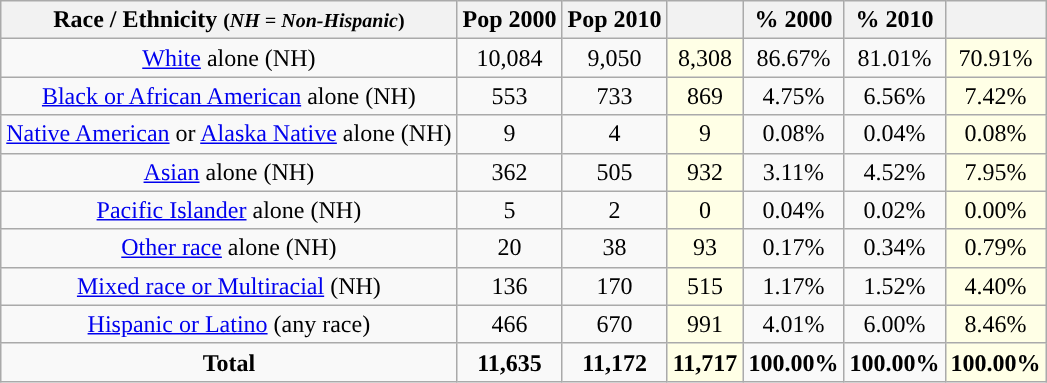<table class="wikitable" style="text-align:center;">
<tr>
<th>Race / Ethnicity <small>(<em>NH = Non-Hispanic</em>)</small></th>
<th>Pop 2000</th>
<th>Pop 2010</th>
<th></th>
<th>% 2000</th>
<th>% 2010</th>
<th></th>
</tr>
<tr>
<td><a href='#'>White</a> alone (NH)</td>
<td>10,084</td>
<td>9,050</td>
<td style='background: #ffffe6;'>8,308</td>
<td>86.67%</td>
<td>81.01%</td>
<td style='background: #ffffe6;'>70.91%</td>
</tr>
<tr>
<td><a href='#'>Black or African American</a> alone (NH)</td>
<td>553</td>
<td>733</td>
<td style='background: #ffffe6;'>869</td>
<td>4.75%</td>
<td>6.56%</td>
<td style='background: #ffffe6;'>7.42%</td>
</tr>
<tr>
<td><a href='#'>Native American</a> or <a href='#'>Alaska Native</a> alone (NH)</td>
<td>9</td>
<td>4</td>
<td style='background: #ffffe6;'>9</td>
<td>0.08%</td>
<td>0.04%</td>
<td style='background: #ffffe6;'>0.08%</td>
</tr>
<tr>
<td><a href='#'>Asian</a> alone (NH)</td>
<td>362</td>
<td>505</td>
<td style='background: #ffffe6;'>932</td>
<td>3.11%</td>
<td>4.52%</td>
<td style='background: #ffffe6;'>7.95%</td>
</tr>
<tr>
<td><a href='#'>Pacific Islander</a> alone (NH)</td>
<td>5</td>
<td>2</td>
<td style='background: #ffffe6;'>0</td>
<td>0.04%</td>
<td>0.02%</td>
<td style='background: #ffffe6;'>0.00%</td>
</tr>
<tr>
<td><a href='#'>Other race</a> alone (NH)</td>
<td>20</td>
<td>38</td>
<td style='background: #ffffe6;'>93</td>
<td>0.17%</td>
<td>0.34%</td>
<td style='background: #ffffe6;'>0.79%</td>
</tr>
<tr>
<td><a href='#'>Mixed race or Multiracial</a> (NH)</td>
<td>136</td>
<td>170</td>
<td style='background: #ffffe6;'>515</td>
<td>1.17%</td>
<td>1.52%</td>
<td style='background: #ffffe6;'>4.40%</td>
</tr>
<tr>
<td><a href='#'>Hispanic or Latino</a> (any race)</td>
<td>466</td>
<td>670</td>
<td style='background: #ffffe6;'>991</td>
<td>4.01%</td>
<td>6.00%</td>
<td style='background: #ffffe6;'>8.46%</td>
</tr>
<tr>
<td><strong>Total</strong></td>
<td><strong>11,635</strong></td>
<td><strong>11,172</strong></td>
<td style='background: #ffffe6;'><strong>11,717</strong></td>
<td><strong>100.00%</strong></td>
<td><strong>100.00%</strong></td>
<td style='background: #ffffe6;'><strong>100.00%</strong></td>
</tr>
</table>
